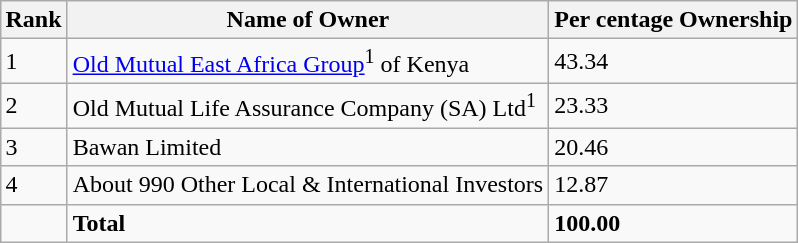<table class="wikitable sortable" style="margin-left:auto;margin-right:auto">
<tr>
<th style="width:2em;">Rank</th>
<th>Name of Owner</th>
<th>Per centage Ownership</th>
</tr>
<tr>
<td>1</td>
<td><a href='#'>Old Mutual East Africa Group</a><sup>1</sup> of Kenya</td>
<td>43.34</td>
</tr>
<tr>
<td>2</td>
<td>Old Mutual Life Assurance Company (SA) Ltd<sup>1</sup></td>
<td>23.33</td>
</tr>
<tr>
<td>3</td>
<td>Bawan Limited</td>
<td>20.46</td>
</tr>
<tr>
<td>4</td>
<td>About 990 Other Local & International Investors</td>
<td>12.87</td>
</tr>
<tr>
<td></td>
<td><strong>Total</strong></td>
<td><strong>100.00</strong></td>
</tr>
</table>
